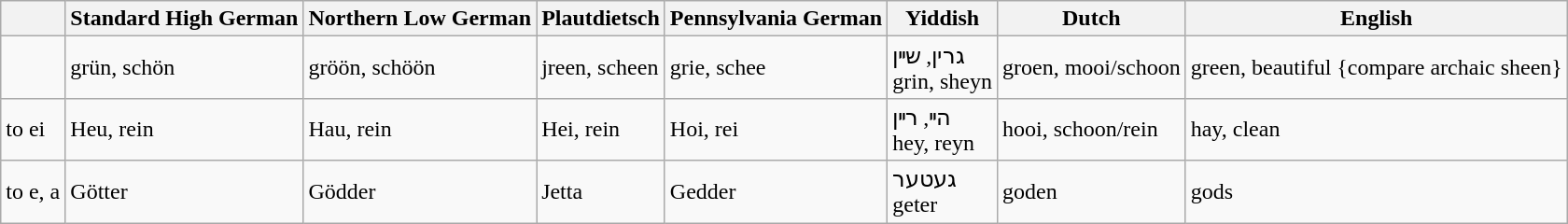<table class="wikitable">
<tr>
<th></th>
<th>Standard High German</th>
<th>Northern Low German</th>
<th>Plautdietsch</th>
<th>Pennsylvania German</th>
<th>Yiddish</th>
<th>Dutch</th>
<th>English</th>
</tr>
<tr>
<td></td>
<td>grün, schön</td>
<td>gröön, schöön</td>
<td>jreen, scheen</td>
<td>grie, schee</td>
<td>גרין, שײן<br>grin, sheyn</td>
<td>groen, mooi/schoon</td>
<td>green, beautiful {compare archaic sheen}</td>
</tr>
<tr>
<td>to ei </td>
<td>Heu, rein</td>
<td>Hau, rein</td>
<td>Hei, rein</td>
<td>Hoi, rei</td>
<td>הײ, רײן<br>hey, reyn</td>
<td>hooi, schoon/rein</td>
<td>hay, clean</td>
</tr>
<tr>
<td> to e, a</td>
<td>Götter</td>
<td>Gödder</td>
<td>Jetta</td>
<td>Gedder</td>
<td>געטער<br>geter</td>
<td>goden</td>
<td>gods</td>
</tr>
</table>
